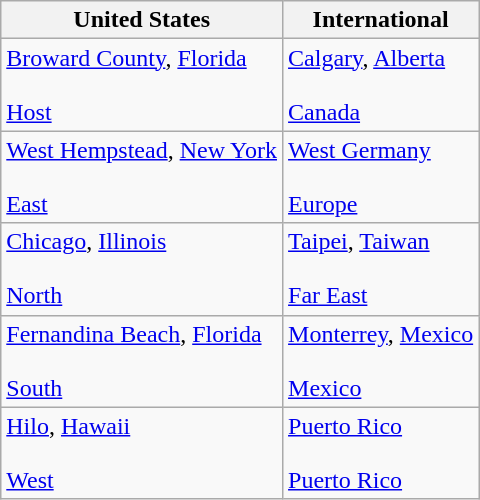<table class="wikitable">
<tr>
<th>United States</th>
<th>International</th>
</tr>
<tr>
<td> <a href='#'>Broward County</a>, <a href='#'>Florida</a><br><br><a href='#'>Host</a></td>
<td> <a href='#'>Calgary</a>, <a href='#'>Alberta</a><br><br><a href='#'>Canada</a></td>
</tr>
<tr>
<td> <a href='#'>West Hempstead</a>, <a href='#'>New York</a><br><br><a href='#'>East</a></td>
<td> <a href='#'>West Germany</a><br><br><a href='#'>Europe</a></td>
</tr>
<tr>
<td> <a href='#'>Chicago</a>, <a href='#'>Illinois</a><br><br><a href='#'>North</a></td>
<td> <a href='#'>Taipei</a>, <a href='#'>Taiwan</a><br><br><a href='#'>Far East</a></td>
</tr>
<tr>
<td> <a href='#'>Fernandina Beach</a>, <a href='#'>Florida</a><br><br><a href='#'>South</a></td>
<td> <a href='#'>Monterrey</a>, <a href='#'>Mexico</a><br><br><a href='#'>Mexico</a></td>
</tr>
<tr>
<td> <a href='#'>Hilo</a>, <a href='#'>Hawaii</a><br><br><a href='#'>West</a></td>
<td> <a href='#'>Puerto Rico</a><br><br><a href='#'>Puerto Rico</a></td>
</tr>
</table>
